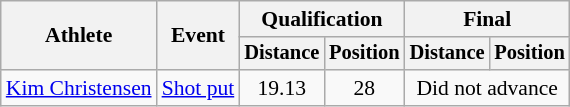<table class=wikitable style="font-size:90%">
<tr>
<th rowspan="2">Athlete</th>
<th rowspan="2">Event</th>
<th colspan="2">Qualification</th>
<th colspan="2">Final</th>
</tr>
<tr style="font-size:95%">
<th>Distance</th>
<th>Position</th>
<th>Distance</th>
<th>Position</th>
</tr>
<tr align=center>
<td align=left><a href='#'>Kim Christensen</a></td>
<td align=left><a href='#'>Shot put</a></td>
<td>19.13</td>
<td>28</td>
<td colspan="2">Did not advance</td>
</tr>
</table>
